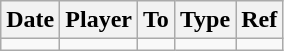<table class="wikitable">
<tr>
<th><strong>Date</strong></th>
<th><strong>Player</strong></th>
<th><strong>To</strong></th>
<th><strong>Type</strong></th>
<th><strong>Ref</strong></th>
</tr>
<tr>
<td></td>
<td></td>
<td></td>
<td></td>
<td></td>
</tr>
</table>
